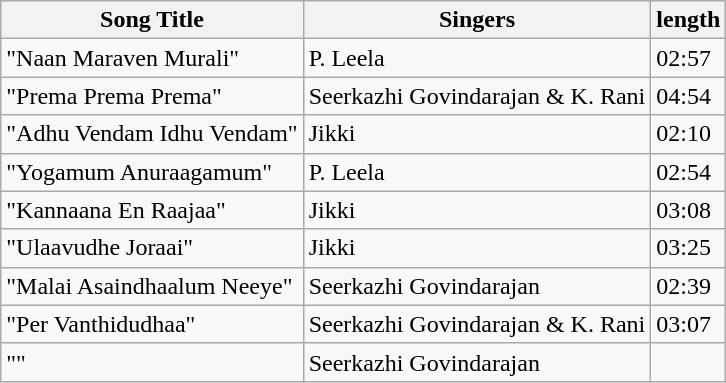<table class="wikitable">
<tr>
<th>Song Title</th>
<th>Singers</th>
<th>length</th>
</tr>
<tr>
<td>"Naan Maraven Murali"</td>
<td>P. Leela</td>
<td>02:57</td>
</tr>
<tr>
<td>"Prema Prema Prema"</td>
<td>Seerkazhi Govindarajan & K. Rani</td>
<td>04:54</td>
</tr>
<tr>
<td>"Adhu Vendam Idhu Vendam"</td>
<td>Jikki</td>
<td>02:10</td>
</tr>
<tr>
<td>"Yogamum Anuraagamum"</td>
<td>P. Leela</td>
<td>02:54</td>
</tr>
<tr>
<td>"Kannaana En Raajaa"</td>
<td>Jikki</td>
<td>03:08</td>
</tr>
<tr>
<td>"Ulaavudhe Joraai"</td>
<td>Jikki</td>
<td>03:25</td>
</tr>
<tr>
<td>"Malai Asaindhaalum Neeye"</td>
<td>Seerkazhi Govindarajan</td>
<td>02:39</td>
</tr>
<tr>
<td>"Per Vanthidudhaa"</td>
<td>Seerkazhi Govindarajan & K. Rani</td>
<td>03:07</td>
</tr>
<tr>
<td>""</td>
<td>Seerkazhi Govindarajan</td>
<td></td>
</tr>
</table>
